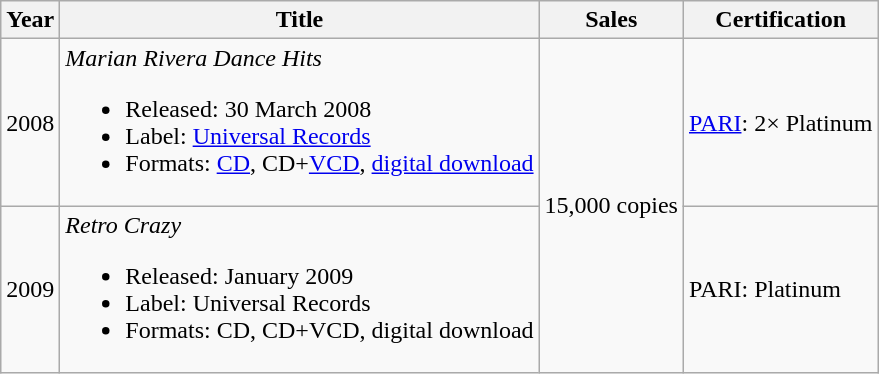<table class="wikitable">
<tr>
<th>Year</th>
<th>Title</th>
<th>Sales</th>
<th>Certification</th>
</tr>
<tr>
<td>2008</td>
<td><em>Marian Rivera Dance Hits</em><br><ul><li>Released: 30 March 2008</li><li>Label: <a href='#'>Universal Records</a></li><li>Formats: <a href='#'>CD</a>, CD+<a href='#'>VCD</a>, <a href='#'>digital download</a></li></ul></td>
<td rowspan=2 style="text-align:center;">15,000 copies</td>
<td><a href='#'>PARI</a>: 2× Platinum</td>
</tr>
<tr>
<td>2009</td>
<td><em>Retro Crazy</em><br><ul><li>Released: January 2009</li><li>Label: Universal Records</li><li>Formats: CD, CD+VCD, digital download</li></ul></td>
<td>PARI: Platinum</td>
</tr>
</table>
